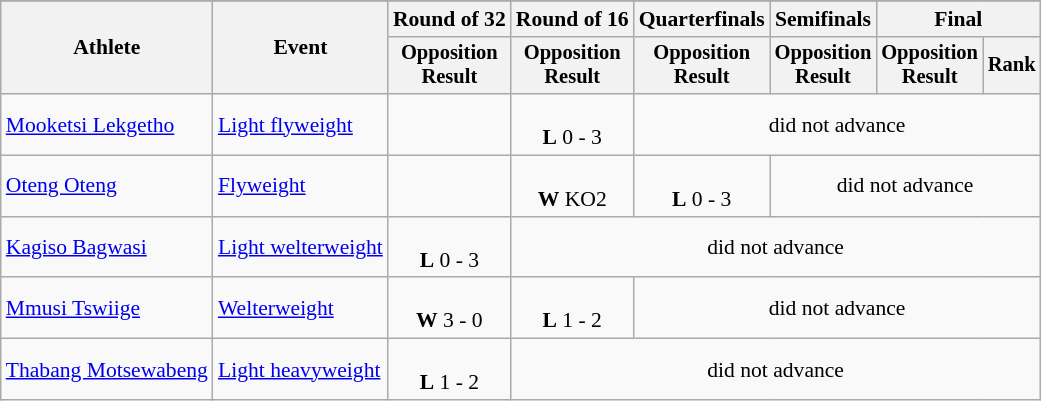<table class=wikitable style="font-size:90%">
<tr>
</tr>
<tr>
<th rowspan=2>Athlete</th>
<th rowspan=2>Event</th>
<th>Round of 32</th>
<th>Round of 16</th>
<th>Quarterfinals</th>
<th>Semifinals</th>
<th colspan=2>Final</th>
</tr>
<tr style="font-size:95%">
<th>Opposition<br>Result</th>
<th>Opposition<br>Result</th>
<th>Opposition<br>Result</th>
<th>Opposition<br>Result</th>
<th>Opposition<br>Result</th>
<th>Rank</th>
</tr>
<tr align=center>
<td align=left><a href='#'>Mooketsi Lekgetho</a></td>
<td align=left><a href='#'>Light flyweight</a></td>
<td></td>
<td><br><strong>L</strong> 0 - 3</td>
<td colspan=4>did not advance</td>
</tr>
<tr align=center>
<td align=left><a href='#'>Oteng Oteng</a></td>
<td align=left><a href='#'>Flyweight</a></td>
<td></td>
<td><br><strong>W</strong> KO2</td>
<td><br><strong>L</strong> 0 - 3</td>
<td colspan=3>did not advance</td>
</tr>
<tr align=center>
<td align=left><a href='#'>Kagiso Bagwasi</a></td>
<td align=left><a href='#'>Light welterweight</a></td>
<td><br><strong>L</strong> 0 - 3</td>
<td colspan=5>did not advance</td>
</tr>
<tr align=center>
<td align=left><a href='#'>Mmusi Tswiige</a></td>
<td align=left><a href='#'>Welterweight</a></td>
<td><br><strong>W</strong> 3 - 0</td>
<td><br><strong>L</strong> 1 - 2</td>
<td colspan=4>did not advance</td>
</tr>
<tr align=center>
<td align=left><a href='#'>Thabang Motsewabeng</a></td>
<td align=left><a href='#'>Light heavyweight</a></td>
<td><br><strong>L</strong> 1 - 2</td>
<td colspan=5>did not advance</td>
</tr>
</table>
